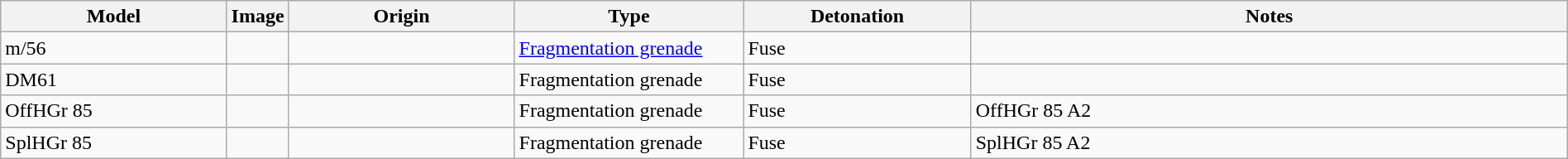<table class="wikitable" style="width:100%;">
<tr>
<th style="width:15%;">Model</th>
<th style="width:0%;">Image</th>
<th style="width:15%;">Origin</th>
<th style="width:15%;">Type</th>
<th style="width:15%;">Detonation</th>
<th style="width:40%;">Notes</th>
</tr>
<tr>
<td>m/56</td>
<td></td>
<td></td>
<td><a href='#'>Fragmentation grenade</a></td>
<td>Fuse</td>
<td></td>
</tr>
<tr>
<td>DM61</td>
<td></td>
<td></td>
<td>Fragmentation grenade</td>
<td>Fuse</td>
<td></td>
</tr>
<tr>
<td>OffHGr 85</td>
<td></td>
<td></td>
<td>Fragmentation grenade</td>
<td>Fuse</td>
<td>OffHGr 85 A2</td>
</tr>
<tr>
<td>SplHGr 85</td>
<td></td>
<td></td>
<td>Fragmentation grenade</td>
<td>Fuse</td>
<td>SplHGr 85 A2</td>
</tr>
</table>
